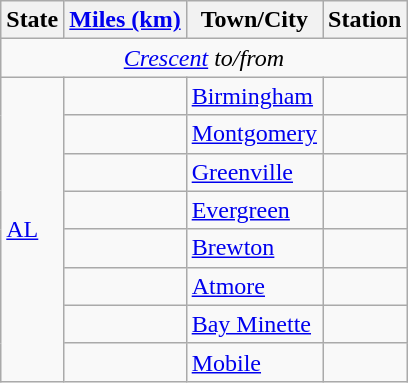<table class="wikitable mw-collapsible">
<tr>
<th>State</th>
<th><a href='#'>Miles (km)</a></th>
<th>Town/City</th>
<th>Station</th>
</tr>
<tr>
<td colspan=5 style="text-align:center;"><em><a href='#'>Crescent</a> to/from </em></td>
</tr>
<tr>
<td rowspan=8><a href='#'>AL</a></td>
<td></td>
<td><a href='#'>Birmingham</a></td>
<td></td>
</tr>
<tr>
<td></td>
<td><a href='#'>Montgomery</a></td>
<td></td>
</tr>
<tr>
<td></td>
<td><a href='#'>Greenville</a></td>
<td></td>
</tr>
<tr>
<td></td>
<td><a href='#'>Evergreen</a></td>
<td></td>
</tr>
<tr>
<td></td>
<td><a href='#'>Brewton</a></td>
<td></td>
</tr>
<tr>
<td></td>
<td><a href='#'>Atmore</a></td>
<td></td>
</tr>
<tr>
<td></td>
<td><a href='#'>Bay Minette</a></td>
<td></td>
</tr>
<tr>
<td></td>
<td><a href='#'>Mobile</a></td>
<td></td>
</tr>
</table>
